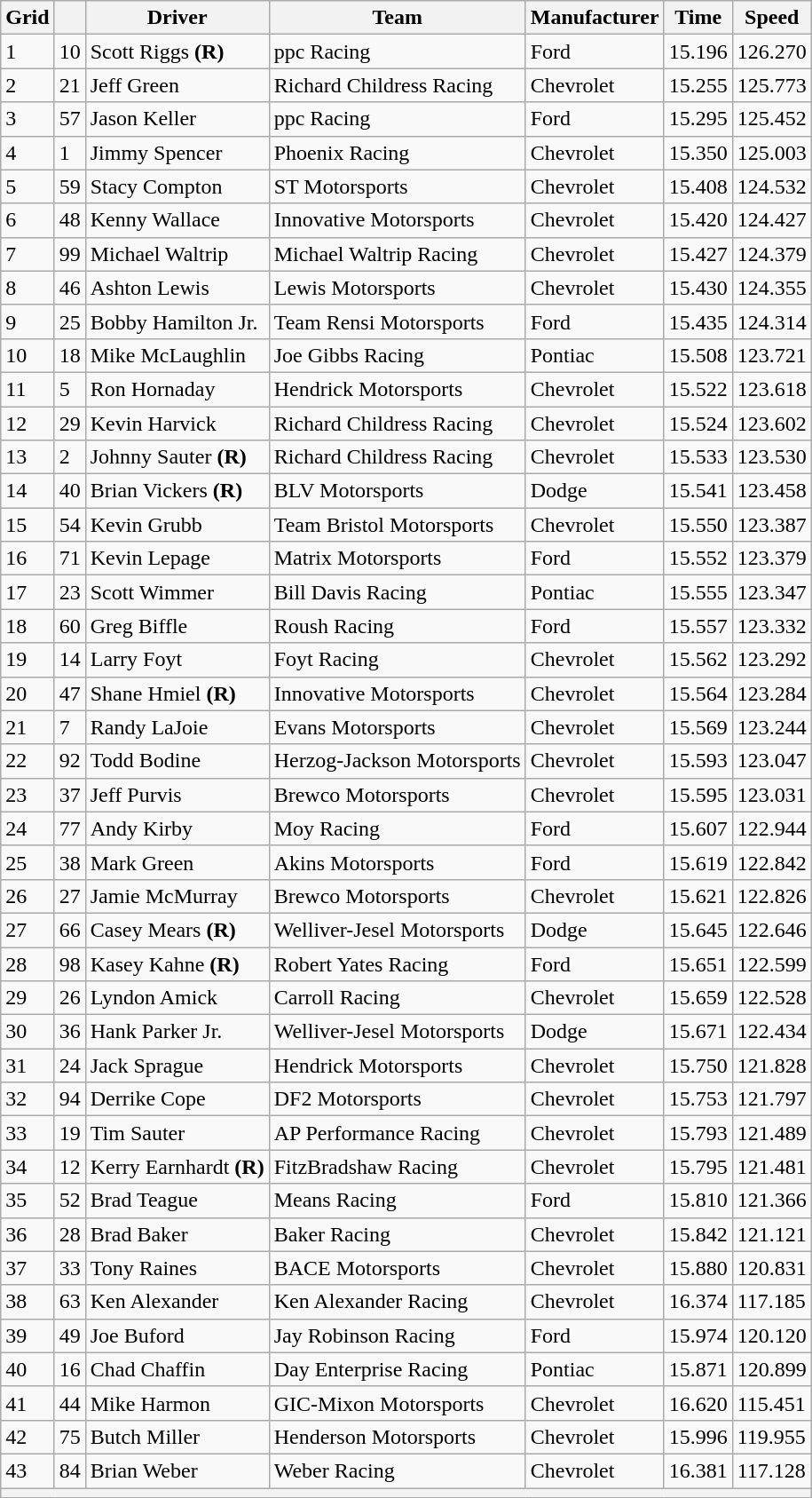<table class="wikitable">
<tr>
<th>Grid</th>
<th></th>
<th>Driver</th>
<th>Team</th>
<th>Manufacturer</th>
<th>Time</th>
<th>Speed</th>
</tr>
<tr>
<td>1</td>
<td>10</td>
<td>Scott Riggs <strong>(R)</strong></td>
<td>ppc Racing</td>
<td>Ford</td>
<td>15.196</td>
<td>126.270</td>
</tr>
<tr>
<td>2</td>
<td>21</td>
<td>Jeff Green</td>
<td>Richard Childress Racing</td>
<td>Chevrolet</td>
<td>15.255</td>
<td>125.773</td>
</tr>
<tr>
<td>3</td>
<td>57</td>
<td>Jason Keller</td>
<td>ppc Racing</td>
<td>Ford</td>
<td>15.295</td>
<td>125.452</td>
</tr>
<tr>
<td>4</td>
<td>1</td>
<td>Jimmy Spencer</td>
<td>Phoenix Racing</td>
<td>Chevrolet</td>
<td>15.350</td>
<td>125.003</td>
</tr>
<tr>
<td>5</td>
<td>59</td>
<td>Stacy Compton</td>
<td>ST Motorsports</td>
<td>Chevrolet</td>
<td>15.408</td>
<td>124.532</td>
</tr>
<tr>
<td>6</td>
<td>48</td>
<td>Kenny Wallace</td>
<td>Innovative Motorsports</td>
<td>Chevrolet</td>
<td>15.420</td>
<td>124.427</td>
</tr>
<tr>
<td>7</td>
<td>99</td>
<td>Michael Waltrip</td>
<td>Michael Waltrip Racing</td>
<td>Chevrolet</td>
<td>15.427</td>
<td>124.379</td>
</tr>
<tr>
<td>8</td>
<td>46</td>
<td>Ashton Lewis</td>
<td>Lewis Motorsports</td>
<td>Chevrolet</td>
<td>15.430</td>
<td>124.355</td>
</tr>
<tr>
<td>9</td>
<td>25</td>
<td>Bobby Hamilton Jr.</td>
<td>Team Rensi Motorsports</td>
<td>Ford</td>
<td>15.435</td>
<td>124.314</td>
</tr>
<tr>
<td>10</td>
<td>18</td>
<td>Mike McLaughlin</td>
<td>Joe Gibbs Racing</td>
<td>Pontiac</td>
<td>15.508</td>
<td>123.721</td>
</tr>
<tr>
<td>11</td>
<td>5</td>
<td>Ron Hornaday</td>
<td>Hendrick Motorsports</td>
<td>Chevrolet</td>
<td>15.522</td>
<td>123.618</td>
</tr>
<tr>
<td>12</td>
<td>29</td>
<td>Kevin Harvick</td>
<td>Richard Childress Racing</td>
<td>Chevrolet</td>
<td>15.524</td>
<td>123.602</td>
</tr>
<tr>
<td>13</td>
<td>2</td>
<td>Johnny Sauter <strong>(R)</strong></td>
<td>Richard Childress Racing</td>
<td>Chevrolet</td>
<td>15.533</td>
<td>123.530</td>
</tr>
<tr>
<td>14</td>
<td>40</td>
<td>Brian Vickers <strong>(R)</strong></td>
<td>BLV Motorsports</td>
<td>Dodge</td>
<td>15.541</td>
<td>123.458</td>
</tr>
<tr>
<td>15</td>
<td>54</td>
<td>Kevin Grubb</td>
<td>Team Bristol Motorsports</td>
<td>Chevrolet</td>
<td>15.550</td>
<td>123.387</td>
</tr>
<tr>
<td>16</td>
<td>71</td>
<td>Kevin Lepage</td>
<td>Matrix Motorsports</td>
<td>Ford</td>
<td>15.552</td>
<td>123.379</td>
</tr>
<tr>
<td>17</td>
<td>23</td>
<td>Scott Wimmer</td>
<td>Bill Davis Racing</td>
<td>Pontiac</td>
<td>15.555</td>
<td>123.347</td>
</tr>
<tr>
<td>18</td>
<td>60</td>
<td>Greg Biffle</td>
<td>Roush Racing</td>
<td>Ford</td>
<td>15.557</td>
<td>123.332</td>
</tr>
<tr>
<td>19</td>
<td>14</td>
<td>Larry Foyt</td>
<td>Foyt Racing</td>
<td>Chevrolet</td>
<td>15.562</td>
<td>123.292</td>
</tr>
<tr>
<td>20</td>
<td>47</td>
<td>Shane Hmiel <strong>(R)</strong></td>
<td>Innovative Motorsports</td>
<td>Chevrolet</td>
<td>15.564</td>
<td>123.284</td>
</tr>
<tr>
<td>21</td>
<td>7</td>
<td>Randy LaJoie</td>
<td>Evans Motorsports</td>
<td>Chevrolet</td>
<td>15.569</td>
<td>123.244</td>
</tr>
<tr>
<td>22</td>
<td>92</td>
<td>Todd Bodine</td>
<td>Herzog-Jackson Motorsports</td>
<td>Chevrolet</td>
<td>15.593</td>
<td>123.047</td>
</tr>
<tr>
<td>23</td>
<td>37</td>
<td>Jeff Purvis</td>
<td>Brewco Motorsports</td>
<td>Chevrolet</td>
<td>15.595</td>
<td>123.031</td>
</tr>
<tr>
<td>24</td>
<td>77</td>
<td>Andy Kirby</td>
<td>Moy Racing</td>
<td>Ford</td>
<td>15.607</td>
<td>122.944</td>
</tr>
<tr>
<td>25</td>
<td>38</td>
<td>Mark Green</td>
<td>Akins Motorsports</td>
<td>Ford</td>
<td>15.619</td>
<td>122.842</td>
</tr>
<tr>
<td>26</td>
<td>27</td>
<td>Jamie McMurray</td>
<td>Brewco Motorsports</td>
<td>Chevrolet</td>
<td>15.621</td>
<td>122.826</td>
</tr>
<tr>
<td>27</td>
<td>66</td>
<td>Casey Mears <strong>(R)</strong></td>
<td>Welliver-Jesel Motorsports</td>
<td>Dodge</td>
<td>15.645</td>
<td>122.646</td>
</tr>
<tr>
<td>28</td>
<td>98</td>
<td>Kasey Kahne <strong>(R)</strong></td>
<td>Robert Yates Racing</td>
<td>Ford</td>
<td>15.651</td>
<td>122.599</td>
</tr>
<tr>
<td>29</td>
<td>26</td>
<td>Lyndon Amick</td>
<td>Carroll Racing</td>
<td>Chevrolet</td>
<td>15.659</td>
<td>122.528</td>
</tr>
<tr>
<td>30</td>
<td>36</td>
<td>Hank Parker Jr.</td>
<td>Welliver-Jesel Motorsports</td>
<td>Dodge</td>
<td>15.671</td>
<td>122.434</td>
</tr>
<tr>
<td>31</td>
<td>24</td>
<td>Jack Sprague</td>
<td>Hendrick Motorsports</td>
<td>Chevrolet</td>
<td>15.750</td>
<td>121.828</td>
</tr>
<tr>
<td>32</td>
<td>94</td>
<td>Derrike Cope</td>
<td>DF2 Motorsports</td>
<td>Chevrolet</td>
<td>15.753</td>
<td>121.797</td>
</tr>
<tr>
<td>33</td>
<td>19</td>
<td>Tim Sauter</td>
<td>AP Performance Racing</td>
<td>Chevrolet</td>
<td>15.793</td>
<td>121.489</td>
</tr>
<tr>
<td>34</td>
<td>12</td>
<td>Kerry Earnhardt <strong>(R)</strong></td>
<td>FitzBradshaw Racing</td>
<td>Chevrolet</td>
<td>15.795</td>
<td>121.481</td>
</tr>
<tr>
<td>35</td>
<td>52</td>
<td>Brad Teague</td>
<td>Means Racing</td>
<td>Ford</td>
<td>15.810</td>
<td>121.366</td>
</tr>
<tr>
<td>36</td>
<td>28</td>
<td>Brad Baker</td>
<td>Baker Racing</td>
<td>Chevrolet</td>
<td>15.842</td>
<td>121.121</td>
</tr>
<tr>
<td>37</td>
<td>33</td>
<td>Tony Raines</td>
<td>BACE Motorsports</td>
<td>Chevrolet</td>
<td>15.880</td>
<td>120.831</td>
</tr>
<tr>
<td>38</td>
<td>63</td>
<td>Ken Alexander</td>
<td>Ken Alexander Racing</td>
<td>Chevrolet</td>
<td>16.374</td>
<td>117.185</td>
</tr>
<tr>
<td>39</td>
<td>49</td>
<td>Joe Buford</td>
<td>Jay Robinson Racing</td>
<td>Ford</td>
<td>15.974</td>
<td>120.120</td>
</tr>
<tr>
<td>40</td>
<td>16</td>
<td>Chad Chaffin</td>
<td>Day Enterprise Racing</td>
<td>Pontiac</td>
<td>15.871</td>
<td>120.899</td>
</tr>
<tr>
<td>41</td>
<td>44</td>
<td>Mike Harmon</td>
<td>GIC-Mixon Motorsports</td>
<td>Chevrolet</td>
<td>16.620</td>
<td>115.451</td>
</tr>
<tr>
<td>42</td>
<td>75</td>
<td>Butch Miller</td>
<td>Henderson Motorsports</td>
<td>Chevrolet</td>
<td>15.996</td>
<td>119.955</td>
</tr>
<tr>
<td>43</td>
<td>84</td>
<td>Brian Weber</td>
<td>Weber Racing</td>
<td>Chevrolet</td>
<td>16.381</td>
<td>117.128</td>
</tr>
<tr>
<th colspan="7"></th>
</tr>
</table>
